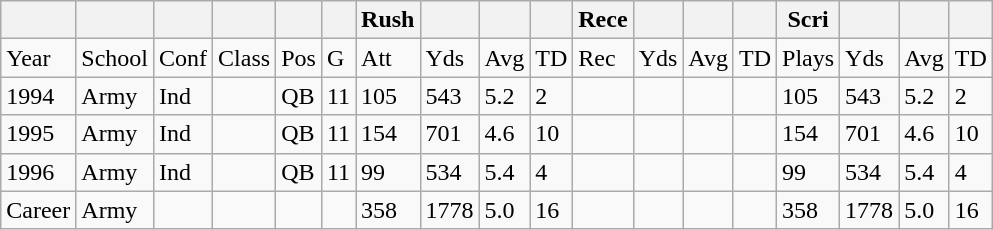<table class="wikitable sortable">
<tr>
<th></th>
<th></th>
<th></th>
<th></th>
<th></th>
<th></th>
<th>Rush</th>
<th></th>
<th></th>
<th></th>
<th>Rece</th>
<th></th>
<th></th>
<th></th>
<th>Scri</th>
<th></th>
<th></th>
<th></th>
</tr>
<tr>
<td>Year</td>
<td>School</td>
<td>Conf</td>
<td>Class</td>
<td>Pos</td>
<td>G</td>
<td>Att</td>
<td>Yds</td>
<td>Avg</td>
<td>TD</td>
<td>Rec</td>
<td>Yds</td>
<td>Avg</td>
<td>TD</td>
<td>Plays</td>
<td>Yds</td>
<td>Avg</td>
<td>TD</td>
</tr>
<tr>
<td>1994</td>
<td>Army</td>
<td>Ind</td>
<td></td>
<td>QB</td>
<td>11</td>
<td>105</td>
<td>543</td>
<td>5.2</td>
<td>2</td>
<td></td>
<td></td>
<td></td>
<td></td>
<td>105</td>
<td>543</td>
<td>5.2</td>
<td>2</td>
</tr>
<tr>
<td>1995</td>
<td>Army</td>
<td>Ind</td>
<td></td>
<td>QB</td>
<td>11</td>
<td>154</td>
<td>701</td>
<td>4.6</td>
<td>10</td>
<td></td>
<td></td>
<td></td>
<td></td>
<td>154</td>
<td>701</td>
<td>4.6</td>
<td>10</td>
</tr>
<tr>
<td>1996</td>
<td>Army</td>
<td>Ind</td>
<td></td>
<td>QB</td>
<td>11</td>
<td>99</td>
<td>534</td>
<td>5.4</td>
<td>4</td>
<td></td>
<td></td>
<td></td>
<td></td>
<td>99</td>
<td>534</td>
<td>5.4</td>
<td>4</td>
</tr>
<tr>
<td>Career</td>
<td>Army</td>
<td></td>
<td></td>
<td></td>
<td></td>
<td>358</td>
<td>1778</td>
<td>5.0</td>
<td>16</td>
<td></td>
<td></td>
<td></td>
<td></td>
<td>358</td>
<td>1778</td>
<td>5.0</td>
<td>16</td>
</tr>
</table>
